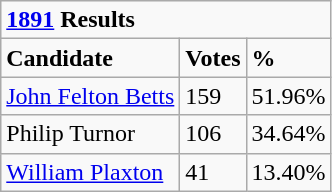<table class="wikitable">
<tr>
<td colspan="3"><strong><a href='#'>1891</a> Results</strong></td>
</tr>
<tr>
<td valign="top"><strong>Candidate</strong></td>
<td valign="top"><strong>Votes</strong></td>
<td valign="top"><strong>%</strong><br></td>
</tr>
<tr>
<td><a href='#'>John Felton Betts</a></td>
<td>159</td>
<td>51.96%</td>
</tr>
<tr>
<td>Philip Turnor</td>
<td>106</td>
<td>34.64%</td>
</tr>
<tr>
<td><a href='#'>William Plaxton</a></td>
<td>41</td>
<td>13.40%</td>
</tr>
</table>
